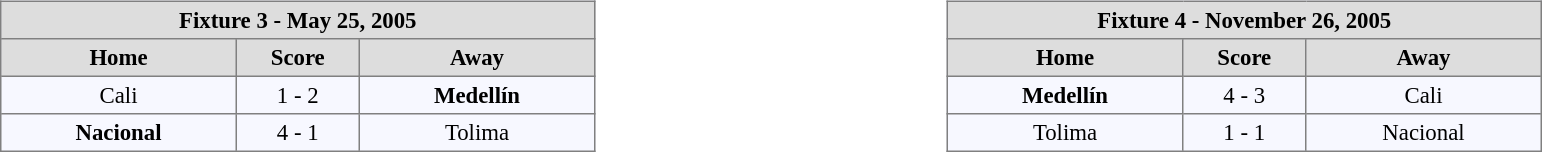<table width=100%>
<tr>
<td valign=top width=50% align=left><br><table align=center bgcolor="#f7f8ff" cellpadding="3" cellspacing="0" border="1" style="font-size: 95%; border: gray solid 1px; border-collapse: collapse;">
<tr align=center bgcolor=#DDDDDD style="color:black;">
<th colspan=3 align=center>Fixture 3 - May 25, 2005</th>
</tr>
<tr align=center bgcolor=#DDDDDD style="color:black;">
<th width="150">Home</th>
<th width="75">Score</th>
<th width="150">Away</th>
</tr>
<tr align=center>
<td>Cali</td>
<td>1 - 2</td>
<td><strong>Medellín</strong></td>
</tr>
<tr align=center>
<td><strong>Nacional</strong></td>
<td>4 - 1</td>
<td>Tolima</td>
</tr>
</table>
</td>
<td valign=top width=50% align=left><br><table align=center bgcolor="#f7f8ff" cellpadding="3" cellspacing="0" border="1" style="font-size: 95%; border: gray solid 1px; border-collapse: collapse;">
<tr align=center bgcolor=#DDDDDD style="color:black;">
<th colspan=3 align=center>Fixture 4 - November 26, 2005</th>
</tr>
<tr align=center bgcolor=#DDDDDD style="color:black;">
<th width="150">Home</th>
<th width="75">Score</th>
<th width="150">Away</th>
</tr>
<tr align=center>
<td><strong>Medellín</strong></td>
<td>4 - 3</td>
<td>Cali</td>
</tr>
<tr align=center>
<td>Tolima</td>
<td>1 - 1</td>
<td>Nacional</td>
</tr>
</table>
</td>
</tr>
</table>
